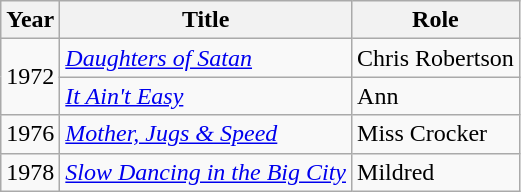<table class="wikitable">
<tr>
<th>Year</th>
<th>Title</th>
<th>Role</th>
</tr>
<tr>
<td rowspan=2>1972</td>
<td><em><a href='#'>Daughters of Satan</a></em></td>
<td>Chris Robertson</td>
</tr>
<tr>
<td><em><a href='#'>It Ain't Easy</a></em></td>
<td>Ann</td>
</tr>
<tr>
<td>1976</td>
<td><em><a href='#'>Mother, Jugs & Speed</a></em></td>
<td>Miss Crocker</td>
</tr>
<tr>
<td>1978</td>
<td><em><a href='#'>Slow Dancing in the Big City</a></em></td>
<td>Mildred</td>
</tr>
</table>
